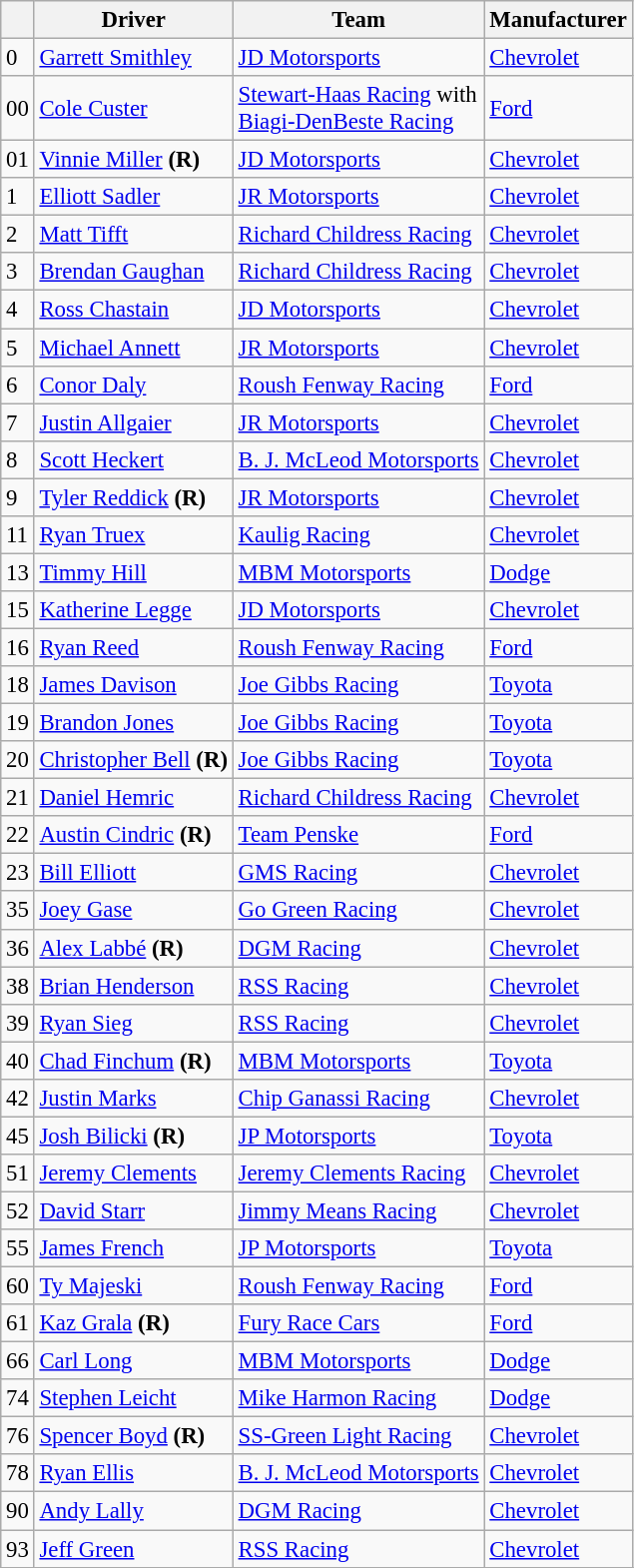<table class="wikitable" style="font-size:95%">
<tr>
<th></th>
<th>Driver</th>
<th>Team</th>
<th>Manufacturer</th>
</tr>
<tr>
<td>0</td>
<td><a href='#'>Garrett Smithley</a></td>
<td><a href='#'>JD Motorsports</a></td>
<td><a href='#'>Chevrolet</a></td>
</tr>
<tr>
<td>00</td>
<td><a href='#'>Cole Custer</a></td>
<td><a href='#'>Stewart-Haas Racing</a> with <br> <a href='#'>Biagi-DenBeste Racing</a></td>
<td><a href='#'>Ford</a></td>
</tr>
<tr>
<td>01</td>
<td><a href='#'>Vinnie Miller</a> <strong>(R)</strong></td>
<td><a href='#'>JD Motorsports</a></td>
<td><a href='#'>Chevrolet</a></td>
</tr>
<tr>
<td>1</td>
<td><a href='#'>Elliott Sadler</a></td>
<td><a href='#'>JR Motorsports</a></td>
<td><a href='#'>Chevrolet</a></td>
</tr>
<tr>
<td>2</td>
<td><a href='#'>Matt Tifft</a></td>
<td><a href='#'>Richard Childress Racing</a></td>
<td><a href='#'>Chevrolet</a></td>
</tr>
<tr>
<td>3</td>
<td><a href='#'>Brendan Gaughan</a></td>
<td><a href='#'>Richard Childress Racing</a></td>
<td><a href='#'>Chevrolet</a></td>
</tr>
<tr>
<td>4</td>
<td><a href='#'>Ross Chastain</a></td>
<td><a href='#'>JD Motorsports</a></td>
<td><a href='#'>Chevrolet</a></td>
</tr>
<tr>
<td>5</td>
<td><a href='#'>Michael Annett</a></td>
<td><a href='#'>JR Motorsports</a></td>
<td><a href='#'>Chevrolet</a></td>
</tr>
<tr>
<td>6</td>
<td><a href='#'>Conor Daly</a></td>
<td><a href='#'>Roush Fenway Racing</a></td>
<td><a href='#'>Ford</a></td>
</tr>
<tr>
<td>7</td>
<td><a href='#'>Justin Allgaier</a></td>
<td><a href='#'>JR Motorsports</a></td>
<td><a href='#'>Chevrolet</a></td>
</tr>
<tr>
<td>8</td>
<td><a href='#'>Scott Heckert</a></td>
<td><a href='#'>B. J. McLeod Motorsports</a></td>
<td><a href='#'>Chevrolet</a></td>
</tr>
<tr>
<td>9</td>
<td><a href='#'>Tyler Reddick</a> <strong>(R)</strong></td>
<td><a href='#'>JR Motorsports</a></td>
<td><a href='#'>Chevrolet</a></td>
</tr>
<tr>
<td>11</td>
<td><a href='#'>Ryan Truex</a></td>
<td><a href='#'>Kaulig Racing</a></td>
<td><a href='#'>Chevrolet</a></td>
</tr>
<tr>
<td>13</td>
<td><a href='#'>Timmy Hill</a></td>
<td><a href='#'>MBM Motorsports</a></td>
<td><a href='#'>Dodge</a></td>
</tr>
<tr>
<td>15</td>
<td><a href='#'>Katherine Legge</a></td>
<td><a href='#'>JD Motorsports</a></td>
<td><a href='#'>Chevrolet</a></td>
</tr>
<tr>
<td>16</td>
<td><a href='#'>Ryan Reed</a></td>
<td><a href='#'>Roush Fenway Racing</a></td>
<td><a href='#'>Ford</a></td>
</tr>
<tr>
<td>18</td>
<td><a href='#'>James Davison</a></td>
<td><a href='#'>Joe Gibbs Racing</a></td>
<td><a href='#'>Toyota</a></td>
</tr>
<tr>
<td>19</td>
<td><a href='#'>Brandon Jones</a></td>
<td><a href='#'>Joe Gibbs Racing</a></td>
<td><a href='#'>Toyota</a></td>
</tr>
<tr>
<td>20</td>
<td><a href='#'>Christopher Bell</a> <strong>(R)</strong></td>
<td><a href='#'>Joe Gibbs Racing</a></td>
<td><a href='#'>Toyota</a></td>
</tr>
<tr>
<td>21</td>
<td><a href='#'>Daniel Hemric</a></td>
<td><a href='#'>Richard Childress Racing</a></td>
<td><a href='#'>Chevrolet</a></td>
</tr>
<tr>
<td>22</td>
<td><a href='#'>Austin Cindric</a> <strong>(R)</strong></td>
<td><a href='#'>Team Penske</a></td>
<td><a href='#'>Ford</a></td>
</tr>
<tr>
<td>23</td>
<td><a href='#'>Bill Elliott</a></td>
<td><a href='#'>GMS Racing</a></td>
<td><a href='#'>Chevrolet</a></td>
</tr>
<tr>
<td>35</td>
<td><a href='#'>Joey Gase</a></td>
<td><a href='#'>Go Green Racing</a></td>
<td><a href='#'>Chevrolet</a></td>
</tr>
<tr>
<td>36</td>
<td><a href='#'>Alex Labbé</a> <strong>(R)</strong></td>
<td><a href='#'>DGM Racing</a></td>
<td><a href='#'>Chevrolet</a></td>
</tr>
<tr>
<td>38</td>
<td><a href='#'>Brian Henderson</a></td>
<td><a href='#'>RSS Racing</a></td>
<td><a href='#'>Chevrolet</a></td>
</tr>
<tr>
<td>39</td>
<td><a href='#'>Ryan Sieg</a></td>
<td><a href='#'>RSS Racing</a></td>
<td><a href='#'>Chevrolet</a></td>
</tr>
<tr>
<td>40</td>
<td><a href='#'>Chad Finchum</a> <strong>(R)</strong></td>
<td><a href='#'>MBM Motorsports</a></td>
<td><a href='#'>Toyota</a></td>
</tr>
<tr>
<td>42</td>
<td><a href='#'>Justin Marks</a></td>
<td><a href='#'>Chip Ganassi Racing</a></td>
<td><a href='#'>Chevrolet</a></td>
</tr>
<tr>
<td>45</td>
<td><a href='#'>Josh Bilicki</a> <strong>(R)</strong></td>
<td><a href='#'>JP Motorsports</a></td>
<td><a href='#'>Toyota</a></td>
</tr>
<tr>
<td>51</td>
<td><a href='#'>Jeremy Clements</a></td>
<td><a href='#'>Jeremy Clements Racing</a></td>
<td><a href='#'>Chevrolet</a></td>
</tr>
<tr>
<td>52</td>
<td><a href='#'>David Starr</a></td>
<td><a href='#'>Jimmy Means Racing</a></td>
<td><a href='#'>Chevrolet</a></td>
</tr>
<tr>
<td>55</td>
<td><a href='#'>James French</a></td>
<td><a href='#'>JP Motorsports</a></td>
<td><a href='#'>Toyota</a></td>
</tr>
<tr>
<td>60</td>
<td><a href='#'>Ty Majeski</a></td>
<td><a href='#'>Roush Fenway Racing</a></td>
<td><a href='#'>Ford</a></td>
</tr>
<tr>
<td>61</td>
<td><a href='#'>Kaz Grala</a> <strong>(R)</strong></td>
<td><a href='#'>Fury Race Cars</a></td>
<td><a href='#'>Ford</a></td>
</tr>
<tr>
<td>66</td>
<td><a href='#'>Carl Long</a></td>
<td><a href='#'>MBM Motorsports</a></td>
<td><a href='#'>Dodge</a></td>
</tr>
<tr>
<td>74</td>
<td><a href='#'>Stephen Leicht</a></td>
<td><a href='#'>Mike Harmon Racing</a></td>
<td><a href='#'>Dodge</a></td>
</tr>
<tr>
<td>76</td>
<td><a href='#'>Spencer Boyd</a> <strong>(R)</strong></td>
<td><a href='#'>SS-Green Light Racing</a></td>
<td><a href='#'>Chevrolet</a></td>
</tr>
<tr>
<td>78</td>
<td><a href='#'>Ryan Ellis</a></td>
<td><a href='#'>B. J. McLeod Motorsports</a></td>
<td><a href='#'>Chevrolet</a></td>
</tr>
<tr>
<td>90</td>
<td><a href='#'>Andy Lally</a></td>
<td><a href='#'>DGM Racing</a></td>
<td><a href='#'>Chevrolet</a></td>
</tr>
<tr>
<td>93</td>
<td><a href='#'>Jeff Green</a></td>
<td><a href='#'>RSS Racing</a></td>
<td><a href='#'>Chevrolet</a></td>
</tr>
<tr>
</tr>
</table>
